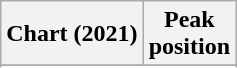<table class="wikitable sortable plainrowheaders" style="text-align:center">
<tr>
<th scope="col">Chart (2021)</th>
<th scope="col">Peak<br>position</th>
</tr>
<tr>
</tr>
<tr>
</tr>
<tr>
</tr>
</table>
